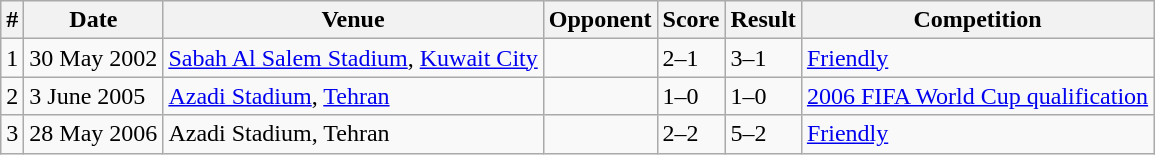<table class="wikitable">
<tr>
<th>#</th>
<th>Date</th>
<th>Venue</th>
<th>Opponent</th>
<th>Score</th>
<th>Result</th>
<th>Competition</th>
</tr>
<tr>
<td>1</td>
<td>30 May 2002</td>
<td><a href='#'>Sabah Al Salem Stadium</a>, <a href='#'>Kuwait City</a></td>
<td></td>
<td>2–1</td>
<td>3–1</td>
<td><a href='#'>Friendly</a></td>
</tr>
<tr>
<td>2</td>
<td>3 June 2005</td>
<td><a href='#'>Azadi Stadium</a>, <a href='#'>Tehran</a></td>
<td></td>
<td>1–0</td>
<td>1–0</td>
<td><a href='#'>2006 FIFA World Cup qualification</a></td>
</tr>
<tr>
<td>3</td>
<td>28 May 2006</td>
<td>Azadi Stadium, Tehran</td>
<td></td>
<td>2–2</td>
<td>5–2</td>
<td><a href='#'>Friendly</a></td>
</tr>
</table>
